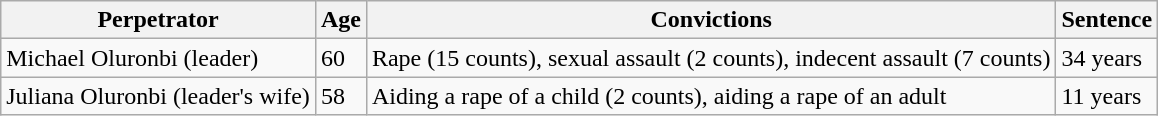<table class="wikitable">
<tr>
<th>Perpetrator</th>
<th>Age</th>
<th>Convictions</th>
<th>Sentence</th>
</tr>
<tr>
<td>Michael Oluronbi (leader)</td>
<td>60</td>
<td>Rape (15 counts), sexual assault (2 counts), indecent assault (7 counts)</td>
<td>34 years</td>
</tr>
<tr>
<td>Juliana Oluronbi (leader's wife)</td>
<td>58</td>
<td>Aiding a rape of a child (2 counts), aiding a rape of an adult</td>
<td>11 years</td>
</tr>
</table>
